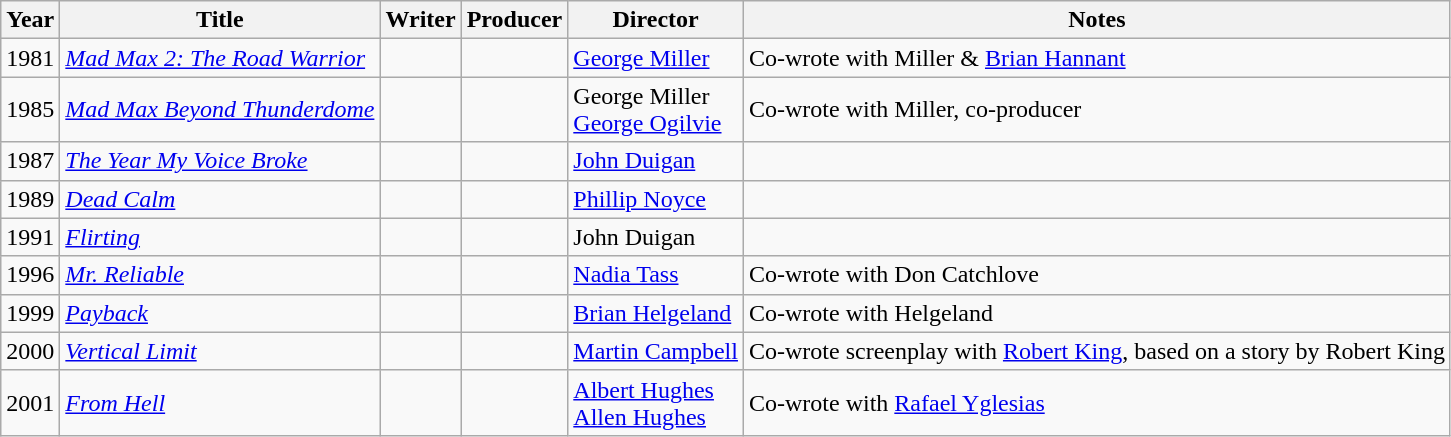<table class="wikitable">
<tr>
<th>Year</th>
<th>Title</th>
<th>Writer</th>
<th>Producer</th>
<th>Director</th>
<th>Notes</th>
</tr>
<tr>
<td>1981</td>
<td><em><a href='#'>Mad Max 2: The Road Warrior</a></em></td>
<td></td>
<td></td>
<td><a href='#'>George Miller</a></td>
<td>Co-wrote with Miller & <a href='#'>Brian Hannant</a></td>
</tr>
<tr>
<td>1985</td>
<td><em><a href='#'>Mad Max Beyond Thunderdome</a></em></td>
<td></td>
<td></td>
<td>George Miller<br><a href='#'>George Ogilvie</a></td>
<td>Co-wrote with Miller, co-producer</td>
</tr>
<tr>
<td>1987</td>
<td><em><a href='#'>The Year My Voice Broke</a></em></td>
<td></td>
<td></td>
<td><a href='#'>John Duigan</a></td>
<td></td>
</tr>
<tr>
<td>1989</td>
<td><em><a href='#'>Dead Calm</a></em></td>
<td></td>
<td></td>
<td><a href='#'>Phillip Noyce</a></td>
<td></td>
</tr>
<tr>
<td>1991</td>
<td><em><a href='#'>Flirting</a></em></td>
<td></td>
<td></td>
<td>John Duigan</td>
<td></td>
</tr>
<tr>
<td>1996</td>
<td><em><a href='#'>Mr. Reliable</a></em></td>
<td></td>
<td></td>
<td><a href='#'>Nadia Tass</a></td>
<td>Co-wrote with Don Catchlove</td>
</tr>
<tr>
<td>1999</td>
<td><em><a href='#'>Payback</a></em></td>
<td></td>
<td></td>
<td><a href='#'>Brian Helgeland</a></td>
<td>Co-wrote with Helgeland</td>
</tr>
<tr>
<td>2000</td>
<td><em><a href='#'>Vertical Limit</a></em></td>
<td></td>
<td></td>
<td><a href='#'>Martin Campbell</a></td>
<td>Co-wrote screenplay with <a href='#'>Robert King</a>, based on a story by Robert King</td>
</tr>
<tr>
<td>2001</td>
<td><em><a href='#'>From Hell</a></em></td>
<td></td>
<td></td>
<td><a href='#'>Albert Hughes</a><br><a href='#'>Allen Hughes</a></td>
<td>Co-wrote with <a href='#'>Rafael Yglesias</a></td>
</tr>
</table>
